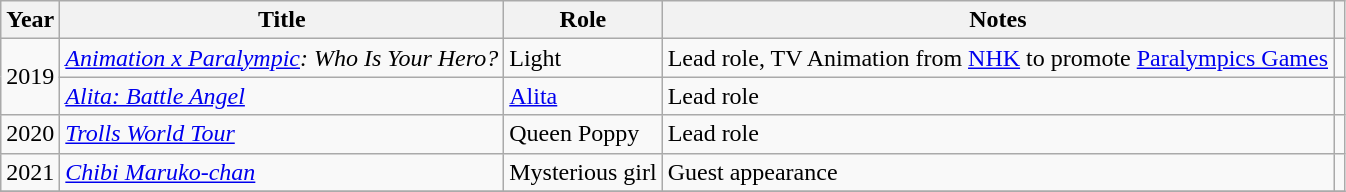<table class="wikitable">
<tr>
<th>Year</th>
<th>Title</th>
<th>Role</th>
<th>Notes</th>
<th></th>
</tr>
<tr>
<td rowspan="2">2019</td>
<td><em><a href='#'>Animation x Paralympic</a>: Who Is Your Hero?</em></td>
<td>Light</td>
<td>Lead role, TV Animation from <a href='#'>NHK</a> to promote <a href='#'>Paralympics Games</a></td>
<td></td>
</tr>
<tr>
<td><em><a href='#'>Alita: Battle Angel</a></em></td>
<td><a href='#'>Alita</a></td>
<td>Lead role</td>
<td></td>
</tr>
<tr>
<td>2020</td>
<td><em><a href='#'>Trolls World Tour</a></em></td>
<td>Queen Poppy</td>
<td>Lead role</td>
<td></td>
</tr>
<tr>
<td>2021</td>
<td><em><a href='#'>Chibi Maruko-chan</a></em></td>
<td>Mysterious girl</td>
<td>Guest appearance</td>
<td></td>
</tr>
<tr>
</tr>
</table>
